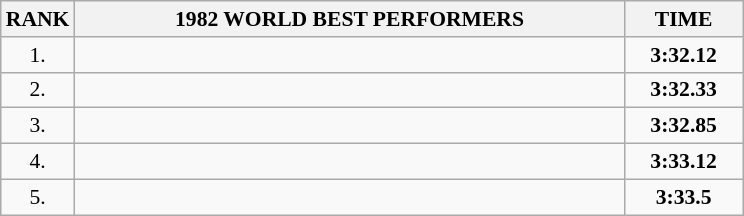<table class="wikitable" style="border-collapse: collapse; font-size: 90%;">
<tr>
<th>RANK</th>
<th align="center" style="width: 25em">1982 WORLD BEST PERFORMERS</th>
<th align="center" style="width: 5em">TIME</th>
</tr>
<tr>
<td align="center">1.</td>
<td></td>
<td align="center"><strong>3:32.12</strong></td>
</tr>
<tr>
<td align="center">2.</td>
<td></td>
<td align="center"><strong>3:32.33</strong></td>
</tr>
<tr>
<td align="center">3.</td>
<td></td>
<td align="center"><strong>3:32.85</strong></td>
</tr>
<tr>
<td align="center">4.</td>
<td></td>
<td align="center"><strong>3:33.12</strong></td>
</tr>
<tr>
<td align="center">5.</td>
<td></td>
<td align="center"><strong>3:33.5</strong></td>
</tr>
</table>
